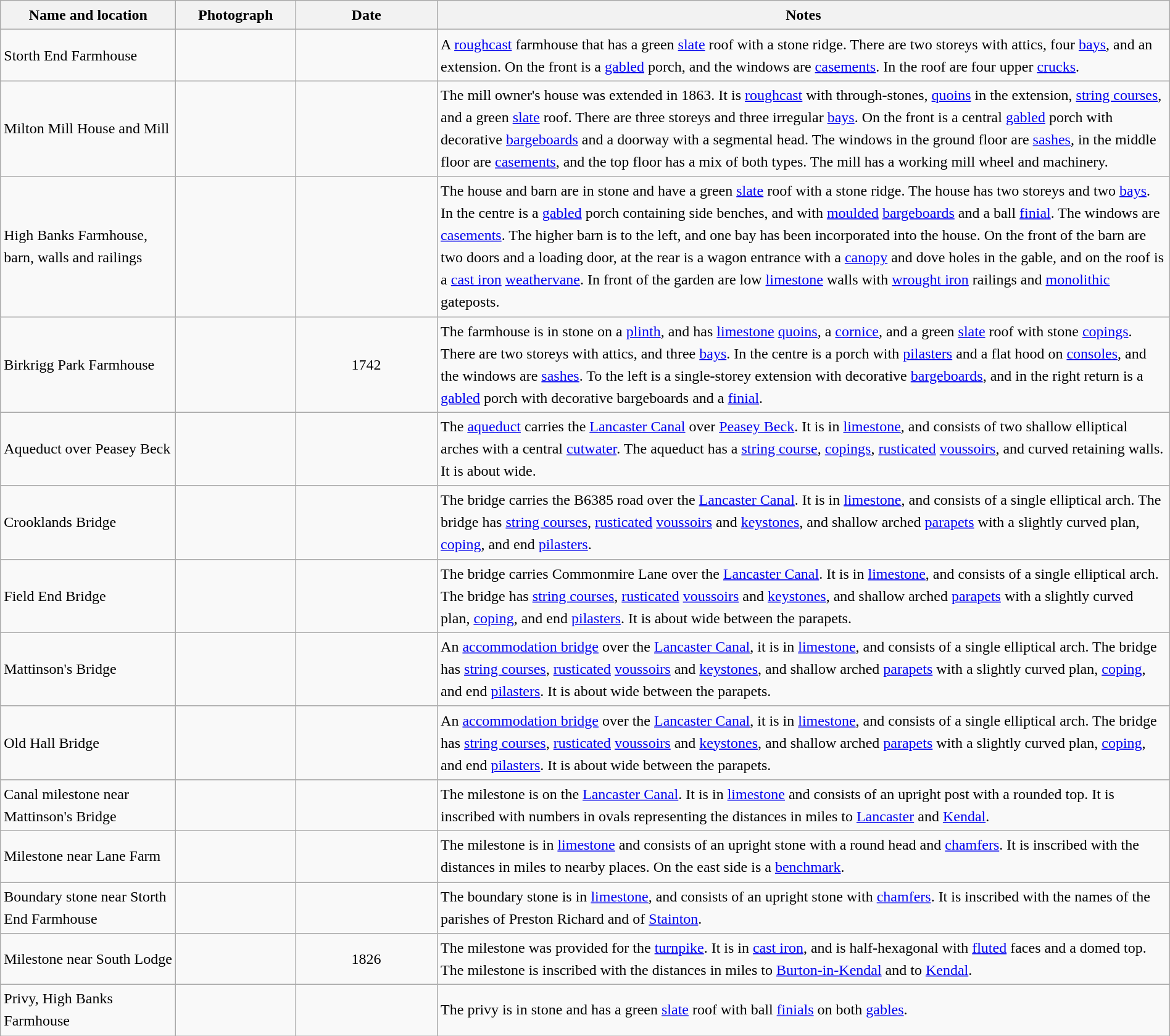<table class="wikitable sortable plainrowheaders" style="width:100%;border:0px;text-align:left;line-height:150%;">
<tr>
<th scope="col"  style="width:150px">Name and location</th>
<th scope="col"  style="width:100px" class="unsortable">Photograph</th>
<th scope="col"  style="width:120px">Date</th>
<th scope="col"  style="width:650px" class="unsortable">Notes</th>
</tr>
<tr>
<td>Storth End Farmhouse<br><small></small></td>
<td></td>
<td align="center"></td>
<td>A <a href='#'>roughcast</a> farmhouse that has a green <a href='#'>slate</a> roof with a stone ridge.  There are two storeys with attics, four <a href='#'>bays</a>, and an extension.  On the front is a <a href='#'>gabled</a> porch, and the windows are <a href='#'>casements</a>.  In the roof are four upper <a href='#'>crucks</a>.</td>
</tr>
<tr>
<td>Milton Mill House and Mill<br><small></small></td>
<td></td>
<td align="center"></td>
<td>The mill owner's house was extended in 1863.  It is <a href='#'>roughcast</a> with through-stones, <a href='#'>quoins</a> in the extension, <a href='#'>string courses</a>, and a green <a href='#'>slate</a> roof.  There are three storeys and three irregular <a href='#'>bays</a>.  On the front is a central <a href='#'>gabled</a> porch with decorative <a href='#'>bargeboards</a> and a doorway with a segmental head.  The windows in the ground floor are <a href='#'>sashes</a>, in the middle floor are <a href='#'>casements</a>, and the top floor has a mix of both types.  The mill has a working mill wheel and machinery.</td>
</tr>
<tr>
<td>High Banks Farmhouse,<br>barn, walls and railings<br><small></small></td>
<td></td>
<td align="center"></td>
<td>The house and barn are in stone and have a green <a href='#'>slate</a> roof with a stone ridge.  The house has two storeys and two <a href='#'>bays</a>.  In the centre is a <a href='#'>gabled</a> porch containing side benches, and with <a href='#'>moulded</a> <a href='#'>bargeboards</a> and a ball <a href='#'>finial</a>.  The windows are <a href='#'>casements</a>.  The higher barn is to the left, and one bay has been incorporated into the house.  On the front of the barn are two doors and a loading door, at the rear is a wagon entrance with a <a href='#'>canopy</a> and dove holes in the gable, and on the roof is a <a href='#'>cast iron</a> <a href='#'>weathervane</a>.  In front of the garden are low <a href='#'>limestone</a> walls with <a href='#'>wrought iron</a> railings and <a href='#'>monolithic</a> gateposts.</td>
</tr>
<tr>
<td>Birkrigg Park Farmhouse<br><small></small></td>
<td></td>
<td align="center">1742</td>
<td>The farmhouse is in stone on a <a href='#'>plinth</a>, and has <a href='#'>limestone</a> <a href='#'>quoins</a>, a <a href='#'>cornice</a>, and a green <a href='#'>slate</a> roof with stone <a href='#'>copings</a>. There are two storeys with attics, and three <a href='#'>bays</a>.  In the centre is a porch with <a href='#'>pilasters</a> and a flat hood on <a href='#'>consoles</a>, and the windows are <a href='#'>sashes</a>.  To the left is a single-storey extension with decorative <a href='#'>bargeboards</a>, and in the right return is a <a href='#'>gabled</a> porch with decorative bargeboards and a <a href='#'>finial</a>.</td>
</tr>
<tr>
<td>Aqueduct over Peasey Beck<br><small></small></td>
<td></td>
<td align="center"></td>
<td>The <a href='#'>aqueduct</a> carries the <a href='#'>Lancaster Canal</a> over <a href='#'>Peasey Beck</a>.  It is in <a href='#'>limestone</a>, and consists of two shallow elliptical arches with a central <a href='#'>cutwater</a>.  The aqueduct has a <a href='#'>string course</a>, <a href='#'>copings</a>, <a href='#'>rusticated</a> <a href='#'>voussoirs</a>, and curved retaining walls.  It is about  wide.</td>
</tr>
<tr>
<td>Crooklands Bridge<br><small></small></td>
<td></td>
<td align="center"></td>
<td>The bridge carries the B6385 road over the <a href='#'>Lancaster Canal</a>.  It is in <a href='#'>limestone</a>, and consists of a single elliptical arch.  The bridge has <a href='#'>string courses</a>, <a href='#'>rusticated</a> <a href='#'>voussoirs</a> and <a href='#'>keystones</a>, and shallow arched <a href='#'>parapets</a> with a slightly curved plan, <a href='#'>coping</a>, and end <a href='#'>pilasters</a>.</td>
</tr>
<tr>
<td>Field End Bridge<br><small></small></td>
<td></td>
<td align="center"></td>
<td>The bridge carries Commonmire Lane over the <a href='#'>Lancaster Canal</a>.  It is in <a href='#'>limestone</a>, and consists of a single elliptical arch.  The bridge has <a href='#'>string courses</a>, <a href='#'>rusticated</a> <a href='#'>voussoirs</a> and <a href='#'>keystones</a>, and shallow arched <a href='#'>parapets</a> with a slightly curved plan, <a href='#'>coping</a>, and end <a href='#'>pilasters</a>.  It is about  wide between the parapets.</td>
</tr>
<tr>
<td>Mattinson's Bridge<br><small></small></td>
<td></td>
<td align="center"></td>
<td>An <a href='#'>accommodation bridge</a> over the <a href='#'>Lancaster Canal</a>, it is in <a href='#'>limestone</a>, and consists of a single elliptical arch.  The bridge has <a href='#'>string courses</a>, <a href='#'>rusticated</a> <a href='#'>voussoirs</a> and <a href='#'>keystones</a>, and shallow arched <a href='#'>parapets</a> with a slightly curved plan, <a href='#'>coping</a>, and end <a href='#'>pilasters</a>.  It is about  wide between the parapets.</td>
</tr>
<tr>
<td>Old Hall Bridge<br><small></small></td>
<td></td>
<td align="center"></td>
<td>An <a href='#'>accommodation bridge</a> over the <a href='#'>Lancaster Canal</a>, it is in <a href='#'>limestone</a>, and consists of a single elliptical arch.  The bridge has <a href='#'>string courses</a>, <a href='#'>rusticated</a> <a href='#'>voussoirs</a> and <a href='#'>keystones</a>, and shallow arched <a href='#'>parapets</a> with a slightly curved plan, <a href='#'>coping</a>, and end <a href='#'>pilasters</a>.  It is about  wide between the parapets.</td>
</tr>
<tr>
<td>Canal milestone near Mattinson's Bridge<br><small></small></td>
<td></td>
<td align="center"></td>
<td>The milestone is on the <a href='#'>Lancaster Canal</a>.  It is in <a href='#'>limestone</a> and consists of an upright post with a rounded top.  It is inscribed with numbers in ovals representing the distances in miles to <a href='#'>Lancaster</a> and <a href='#'>Kendal</a>.</td>
</tr>
<tr>
<td>Milestone near Lane Farm<br><small></small></td>
<td></td>
<td align="center"></td>
<td>The milestone is in <a href='#'>limestone</a> and consists of an upright stone with a round head and <a href='#'>chamfers</a>.  It is inscribed with the distances in miles to nearby places.  On the east side is a <a href='#'>benchmark</a>.</td>
</tr>
<tr>
<td>Boundary stone near Storth End Farmhouse<br><small></small></td>
<td></td>
<td align="center"></td>
<td>The boundary stone is in <a href='#'>limestone</a>, and consists of an upright stone with <a href='#'>chamfers</a>.  It is inscribed with the names of the parishes of Preston Richard and of <a href='#'>Stainton</a>.</td>
</tr>
<tr>
<td>Milestone near South Lodge<br><small></small></td>
<td></td>
<td align="center">1826</td>
<td>The milestone was provided for the <a href='#'>turnpike</a>.  It is in <a href='#'>cast iron</a>, and is half-hexagonal with <a href='#'>fluted</a> faces and a domed top.  The milestone is inscribed with the distances in miles to <a href='#'>Burton-in-Kendal</a> and to <a href='#'>Kendal</a>.</td>
</tr>
<tr>
<td>Privy, High Banks Farmhouse<br><small></small></td>
<td></td>
<td align="center"></td>
<td>The privy is in stone and has a green <a href='#'>slate</a> roof with ball <a href='#'>finials</a> on both <a href='#'>gables</a>.</td>
</tr>
<tr>
</tr>
</table>
